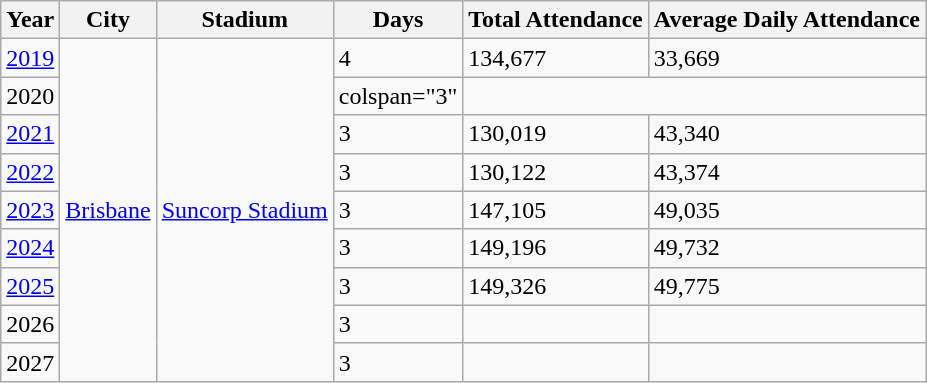<table class="wikitable">
<tr>
<th>Year</th>
<th>City</th>
<th>Stadium</th>
<th>Days</th>
<th>Total Attendance</th>
<th>Average Daily Attendance</th>
</tr>
<tr>
<td><a href='#'>2019</a></td>
<td rowspan="9"><a href='#'>Brisbane</a></td>
<td rowspan="9"><a href='#'>Suncorp Stadium</a></td>
<td>4</td>
<td>134,677</td>
<td>33,669</td>
</tr>
<tr>
<td>2020</td>
<td>colspan="3" </td>
</tr>
<tr>
<td><a href='#'>2021</a></td>
<td>3</td>
<td> 130,019</td>
<td> 43,340</td>
</tr>
<tr>
<td><a href='#'>2022</a></td>
<td>3</td>
<td> 130,122</td>
<td> 43,374</td>
</tr>
<tr>
<td><a href='#'>2023</a></td>
<td>3</td>
<td> 147,105</td>
<td> 49,035</td>
</tr>
<tr>
<td><a href='#'>2024</a></td>
<td>3</td>
<td> 149,196</td>
<td> 49,732</td>
</tr>
<tr>
<td><a href='#'>2025</a></td>
<td>3</td>
<td> 149,326</td>
<td> 49,775</td>
</tr>
<tr>
<td>2026</td>
<td>3</td>
<td></td>
<td></td>
</tr>
<tr>
<td>2027</td>
<td>3</td>
<td></td>
<td></td>
</tr>
</table>
